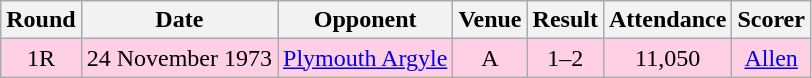<table style="text-align:center;" class="wikitable sortable">
<tr>
<th>Round</th>
<th>Date</th>
<th>Opponent</th>
<th>Venue</th>
<th>Result</th>
<th>Attendance</th>
<th>Scorer</th>
</tr>
<tr style="background:#ffd0e3;">
<td>1R</td>
<td>24 November 1973</td>
<td><a href='#'>Plymouth Argyle</a></td>
<td>A</td>
<td>1–2</td>
<td>11,050</td>
<td><a href='#'>Allen</a></td>
</tr>
</table>
